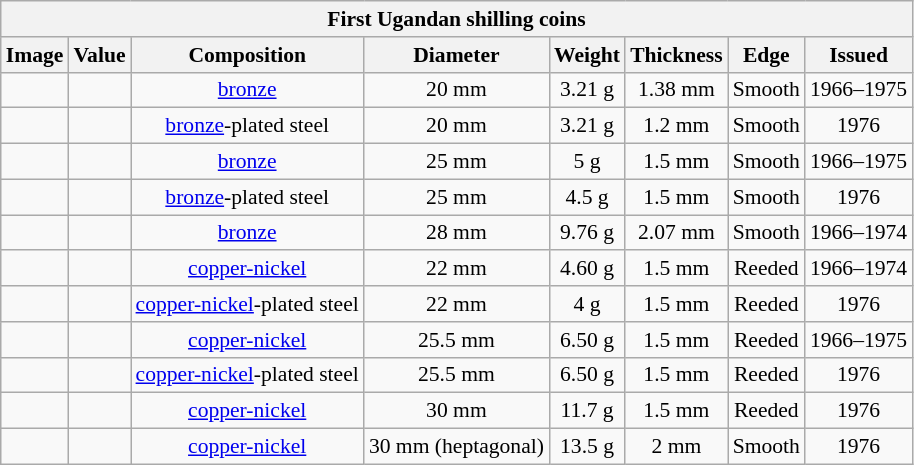<table class="wikitable" style="font-size: 90%">
<tr>
<th colspan="8">First Ugandan shilling coins</th>
</tr>
<tr>
<th>Image</th>
<th>Value</th>
<th>Composition</th>
<th>Diameter</th>
<th>Weight</th>
<th>Thickness</th>
<th>Edge</th>
<th>Issued</th>
</tr>
<tr style="text-align:center">
<td></td>
<td></td>
<td><a href='#'>bronze</a></td>
<td>20 mm</td>
<td>3.21 g</td>
<td>1.38 mm</td>
<td>Smooth</td>
<td>1966–1975</td>
</tr>
<tr style="text-align:center">
<td></td>
<td></td>
<td><a href='#'>bronze</a>-plated steel</td>
<td>20 mm</td>
<td>3.21 g</td>
<td>1.2 mm</td>
<td>Smooth</td>
<td>1976</td>
</tr>
<tr style="text-align:center">
<td></td>
<td></td>
<td><a href='#'>bronze</a></td>
<td>25 mm</td>
<td>5 g</td>
<td>1.5 mm</td>
<td>Smooth</td>
<td>1966–1975</td>
</tr>
<tr style="text-align:center">
<td></td>
<td></td>
<td><a href='#'>bronze</a>-plated steel</td>
<td>25 mm</td>
<td>4.5 g</td>
<td>1.5 mm</td>
<td>Smooth</td>
<td>1976</td>
</tr>
<tr style="text-align:center">
<td></td>
<td></td>
<td><a href='#'>bronze</a></td>
<td>28 mm</td>
<td>9.76 g</td>
<td>2.07 mm</td>
<td>Smooth</td>
<td>1966–1974</td>
</tr>
<tr style="text-align:center">
<td></td>
<td></td>
<td><a href='#'>copper-nickel</a></td>
<td>22 mm</td>
<td>4.60 g</td>
<td>1.5 mm</td>
<td>Reeded</td>
<td>1966–1974</td>
</tr>
<tr style="text-align:center">
<td></td>
<td></td>
<td><a href='#'>copper-nickel</a>-plated steel</td>
<td>22 mm</td>
<td>4 g</td>
<td>1.5 mm</td>
<td>Reeded</td>
<td>1976</td>
</tr>
<tr style="text-align:center">
<td></td>
<td></td>
<td><a href='#'>copper-nickel</a></td>
<td>25.5 mm</td>
<td>6.50 g</td>
<td>1.5 mm</td>
<td>Reeded</td>
<td>1966–1975</td>
</tr>
<tr style="text-align:center">
<td></td>
<td></td>
<td><a href='#'>copper-nickel</a>-plated steel</td>
<td>25.5 mm</td>
<td>6.50 g</td>
<td>1.5 mm</td>
<td>Reeded</td>
<td>1976</td>
</tr>
<tr style="text-align:center">
<td></td>
<td></td>
<td><a href='#'>copper-nickel</a></td>
<td>30 mm</td>
<td>11.7 g</td>
<td>1.5 mm</td>
<td>Reeded</td>
<td>1976</td>
</tr>
<tr style="text-align:center">
<td></td>
<td></td>
<td><a href='#'>copper-nickel</a></td>
<td>30 mm (heptagonal)</td>
<td>13.5 g</td>
<td>2 mm</td>
<td>Smooth</td>
<td>1976</td>
</tr>
</table>
